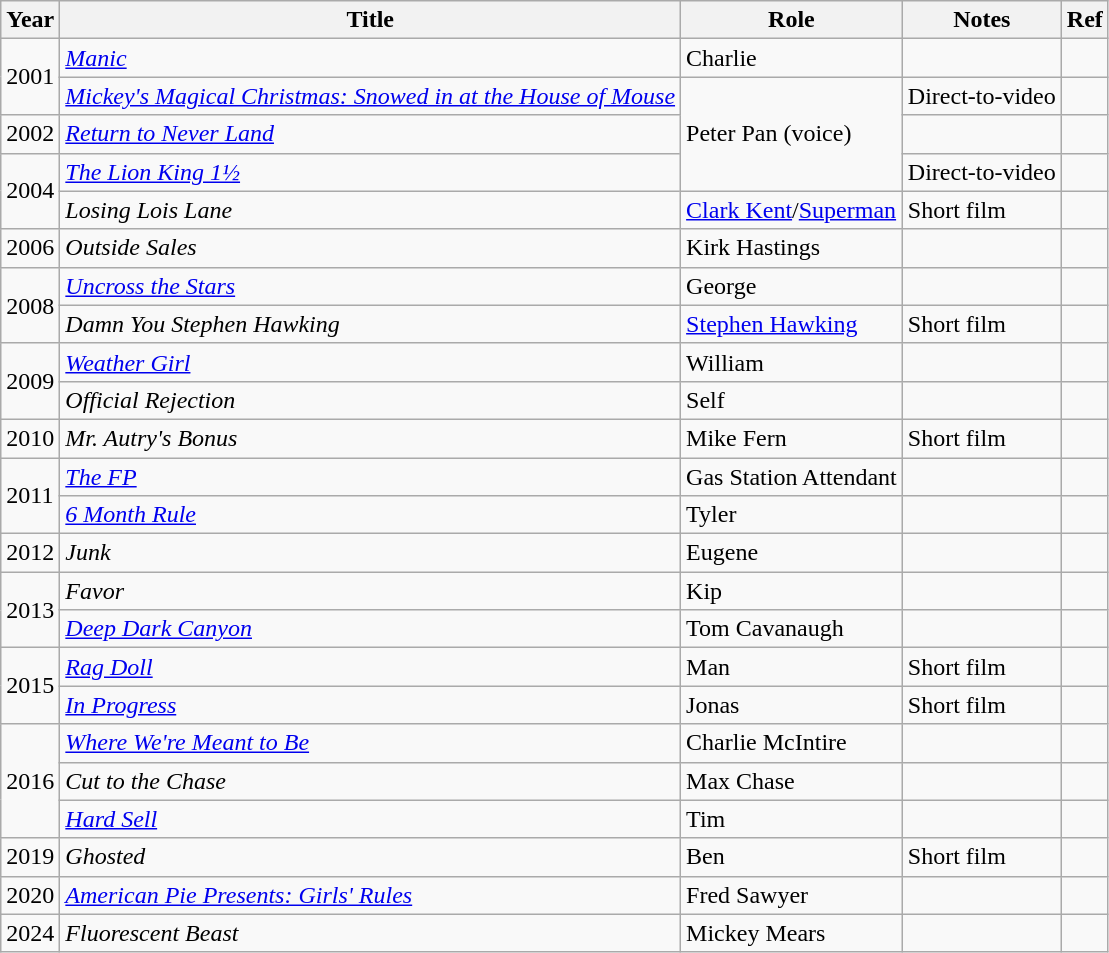<table class="wikitable sortable">
<tr>
<th>Year</th>
<th>Title</th>
<th>Role</th>
<th class="unsortable">Notes</th>
<th class="unsortable">Ref</th>
</tr>
<tr>
<td rowspan="2">2001</td>
<td><em><a href='#'>Manic</a></em></td>
<td>Charlie</td>
<td></td>
<td></td>
</tr>
<tr>
<td><em><a href='#'>Mickey's Magical Christmas: Snowed in at the House of Mouse</a></em></td>
<td rowspan="3">Peter Pan (voice)</td>
<td>Direct-to-video</td>
<td></td>
</tr>
<tr>
<td>2002</td>
<td><em><a href='#'>Return to Never Land</a></em></td>
<td></td>
<td></td>
</tr>
<tr>
<td rowspan="2">2004</td>
<td><em><a href='#'>The Lion King 1½</a></em></td>
<td>Direct-to-video</td>
<td></td>
</tr>
<tr>
<td><em>Losing Lois Lane</em></td>
<td><a href='#'>Clark Kent</a>/<a href='#'>Superman</a></td>
<td>Short film</td>
<td></td>
</tr>
<tr>
<td>2006</td>
<td><em>Outside Sales</em></td>
<td>Kirk Hastings</td>
<td></td>
<td></td>
</tr>
<tr>
<td rowspan="2">2008</td>
<td><em><a href='#'>Uncross the Stars</a></em></td>
<td>George</td>
<td></td>
<td></td>
</tr>
<tr>
<td><em>Damn You Stephen Hawking</em></td>
<td><a href='#'>Stephen Hawking</a></td>
<td>Short film</td>
<td></td>
</tr>
<tr>
<td rowspan="2">2009</td>
<td><em><a href='#'>Weather Girl</a></em></td>
<td>William</td>
<td></td>
<td></td>
</tr>
<tr>
<td><em>Official Rejection</em></td>
<td>Self</td>
<td></td>
<td></td>
</tr>
<tr>
<td>2010</td>
<td><em>Mr. Autry's Bonus</em></td>
<td>Mike Fern</td>
<td>Short film</td>
<td></td>
</tr>
<tr>
<td rowspan="2">2011</td>
<td><em><a href='#'>The FP</a></em></td>
<td>Gas Station Attendant</td>
<td></td>
<td></td>
</tr>
<tr>
<td><em><a href='#'>6 Month Rule</a></em></td>
<td>Tyler</td>
<td></td>
<td></td>
</tr>
<tr>
<td>2012</td>
<td><em>Junk</em></td>
<td>Eugene</td>
<td></td>
<td></td>
</tr>
<tr>
<td rowspan="2">2013</td>
<td><em>Favor</em></td>
<td>Kip</td>
<td></td>
<td></td>
</tr>
<tr>
<td><em><a href='#'>Deep Dark Canyon</a></em></td>
<td>Tom Cavanaugh</td>
<td></td>
<td></td>
</tr>
<tr>
<td rowspan="2">2015</td>
<td><em><a href='#'>Rag Doll</a></em></td>
<td>Man</td>
<td>Short film</td>
<td></td>
</tr>
<tr>
<td><em><a href='#'>In Progress</a></em></td>
<td>Jonas</td>
<td>Short film</td>
<td></td>
</tr>
<tr>
<td rowspan="3">2016</td>
<td><em><a href='#'>Where We're Meant to Be</a></em></td>
<td>Charlie McIntire</td>
<td></td>
<td></td>
</tr>
<tr>
<td><em>Cut to the Chase</em></td>
<td>Max Chase</td>
<td></td>
<td></td>
</tr>
<tr>
<td><em><a href='#'>Hard Sell</a></em></td>
<td>Tim</td>
<td></td>
<td></td>
</tr>
<tr>
<td>2019</td>
<td><em>Ghosted</em></td>
<td>Ben</td>
<td>Short film</td>
<td></td>
</tr>
<tr>
<td>2020</td>
<td><em><a href='#'>American Pie Presents: Girls' Rules</a></em></td>
<td>Fred Sawyer</td>
<td></td>
<td></td>
</tr>
<tr>
<td>2024</td>
<td><em>Fluorescent Beast</em></td>
<td>Mickey Mears</td>
<td></td>
<td></td>
</tr>
</table>
